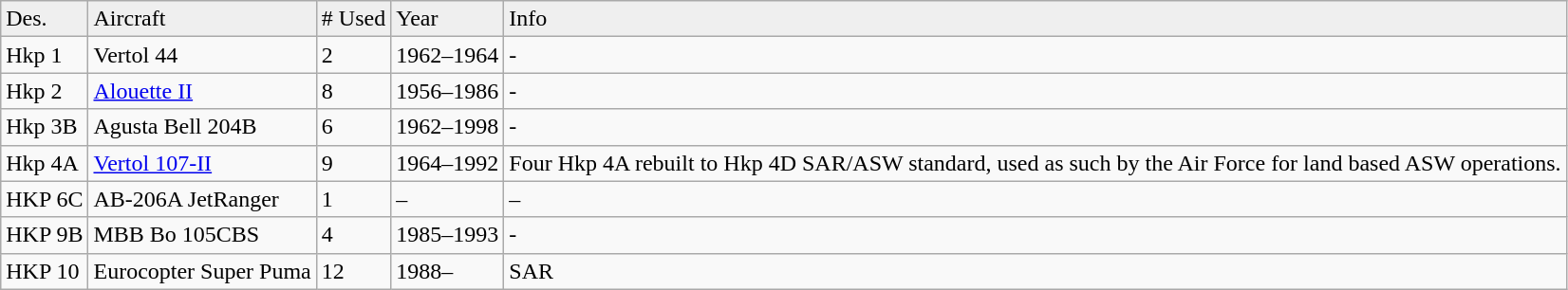<table class="wikitable sortable">
<tr style="background:#efefef;">
<td>Des.</td>
<td>Aircraft</td>
<td># Used</td>
<td>Year</td>
<td>Info</td>
</tr>
<tr>
<td>Hkp 1</td>
<td>Vertol 44</td>
<td>2</td>
<td>1962–1964</td>
<td>-</td>
</tr>
<tr>
<td>Hkp 2</td>
<td><a href='#'>Alouette II</a></td>
<td>8</td>
<td>1956–1986</td>
<td>-</td>
</tr>
<tr>
<td>Hkp 3B</td>
<td>Agusta Bell 204B</td>
<td>6</td>
<td>1962–1998</td>
<td>-</td>
</tr>
<tr>
<td>Hkp 4A</td>
<td><a href='#'>Vertol 107-II</a></td>
<td>9</td>
<td>1964–1992</td>
<td>Four Hkp 4A rebuilt to Hkp 4D SAR/ASW standard, used as such by the Air Force for land based ASW operations.</td>
</tr>
<tr>
<td>HKP 6C</td>
<td>AB-206A JetRanger</td>
<td>1</td>
<td>–</td>
<td>–</td>
</tr>
<tr>
<td>HKP 9B</td>
<td>MBB Bo 105CBS</td>
<td>4</td>
<td>1985–1993</td>
<td>-</td>
</tr>
<tr>
<td>HKP 10</td>
<td>Eurocopter Super Puma</td>
<td>12</td>
<td>1988–</td>
<td>SAR</td>
</tr>
</table>
